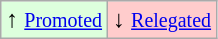<table class="wikitable" align="center">
<tr>
<td style="background:#ddffdd">↑ <small><a href='#'>Promoted</a></small></td>
<td style="background:#ffcccc">↓ <small><a href='#'>Relegated</a></small></td>
</tr>
</table>
